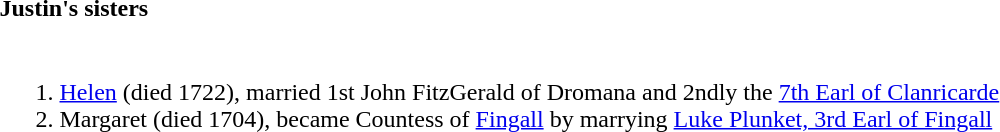<table>
<tr>
<th align="left">Justin's sisters</th>
</tr>
<tr>
<td><br><ol><li><a href='#'>Helen</a> (died 1722), married 1st John FitzGerald of Dromana and 2ndly the <a href='#'>7th Earl of Clanricarde</a></li><li>Margaret (died 1704), became Countess of <a href='#'>Fingall</a> by marrying <a href='#'>Luke Plunket, 3rd&nbsp;Earl of Fingall</a></li></ol></td>
</tr>
</table>
